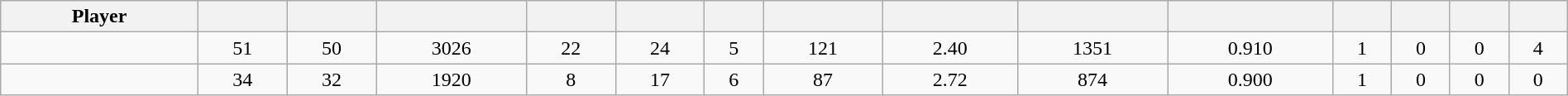<table class="wikitable sortable" style="width:100%; text-align:center;">
<tr>
<th>Player</th>
<th></th>
<th></th>
<th></th>
<th></th>
<th></th>
<th></th>
<th></th>
<th></th>
<th></th>
<th></th>
<th></th>
<th></th>
<th></th>
<th></th>
</tr>
<tr>
<td></td>
<td>51</td>
<td>50</td>
<td>3026</td>
<td>22</td>
<td>24</td>
<td>5</td>
<td>121</td>
<td>2.40</td>
<td>1351</td>
<td>0.910</td>
<td>1</td>
<td>0</td>
<td>0</td>
<td>4</td>
</tr>
<tr>
<td></td>
<td>34</td>
<td>32</td>
<td>1920</td>
<td>8</td>
<td>17</td>
<td>6</td>
<td>87</td>
<td>2.72</td>
<td>874</td>
<td>0.900</td>
<td>1</td>
<td>0</td>
<td>0</td>
<td>0</td>
</tr>
</table>
